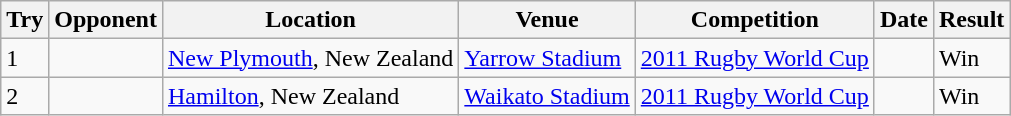<table class="wikitable sortable">
<tr>
<th>Try</th>
<th>Opponent</th>
<th>Location</th>
<th>Venue</th>
<th>Competition</th>
<th>Date</th>
<th>Result</th>
</tr>
<tr>
<td>1</td>
<td></td>
<td><a href='#'>New Plymouth</a>, New Zealand</td>
<td><a href='#'>Yarrow Stadium</a></td>
<td><a href='#'>2011 Rugby World Cup</a></td>
<td></td>
<td>Win</td>
</tr>
<tr>
<td>2</td>
<td></td>
<td><a href='#'>Hamilton</a>, New Zealand</td>
<td><a href='#'>Waikato Stadium</a></td>
<td><a href='#'>2011 Rugby World Cup</a></td>
<td></td>
<td>Win</td>
</tr>
</table>
